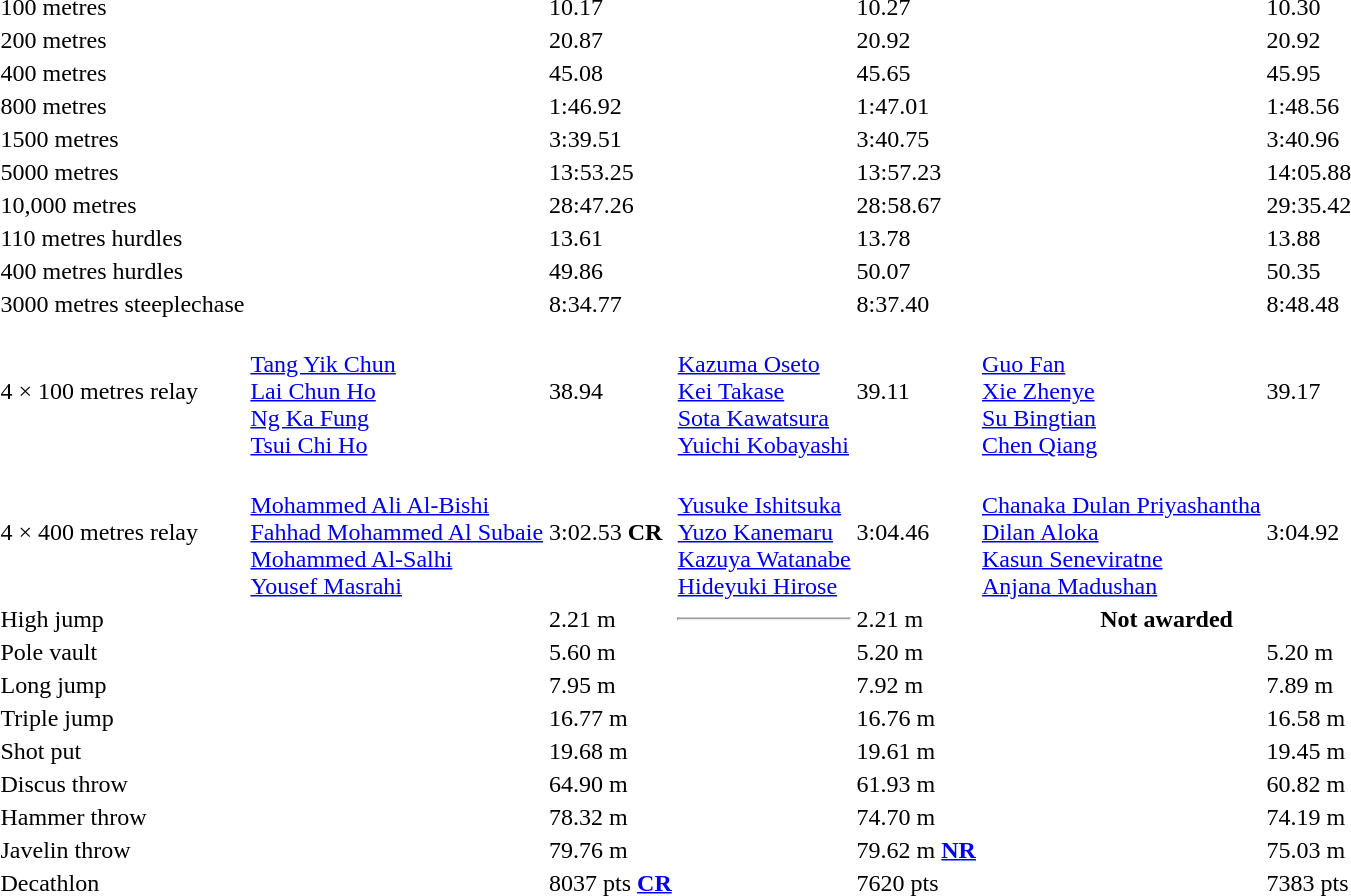<table>
<tr>
<td>100 metres<br></td>
<td></td>
<td>10.17</td>
<td></td>
<td>10.27</td>
<td></td>
<td>10.30</td>
</tr>
<tr>
<td>200 metres<br></td>
<td></td>
<td>20.87</td>
<td></td>
<td>20.92</td>
<td></td>
<td>20.92</td>
</tr>
<tr>
<td>400 metres<br></td>
<td></td>
<td>45.08</td>
<td></td>
<td>45.65</td>
<td></td>
<td>45.95</td>
</tr>
<tr>
<td>800 metres<br></td>
<td></td>
<td>1:46.92</td>
<td></td>
<td>1:47.01</td>
<td></td>
<td>1:48.56</td>
</tr>
<tr>
<td>1500 metres<br></td>
<td></td>
<td>3:39.51</td>
<td></td>
<td>3:40.75</td>
<td></td>
<td>3:40.96</td>
</tr>
<tr>
<td>5000 metres<br></td>
<td></td>
<td>13:53.25</td>
<td></td>
<td>13:57.23</td>
<td></td>
<td>14:05.88</td>
</tr>
<tr>
<td>10,000 metres<br></td>
<td></td>
<td>28:47.26</td>
<td></td>
<td>28:58.67</td>
<td></td>
<td>29:35.42</td>
</tr>
<tr>
<td>110 metres hurdles<br></td>
<td></td>
<td>13.61</td>
<td></td>
<td>13.78</td>
<td></td>
<td>13.88</td>
</tr>
<tr>
<td>400 metres hurdles<br></td>
<td></td>
<td>49.86</td>
<td></td>
<td>50.07</td>
<td></td>
<td>50.35</td>
</tr>
<tr>
<td>3000 metres steeplechase<br></td>
<td></td>
<td>8:34.77</td>
<td></td>
<td>8:37.40</td>
<td></td>
<td>8:48.48</td>
</tr>
<tr>
<td>4 × 100 metres relay<br></td>
<td><br><a href='#'>Tang Yik Chun</a><br><a href='#'>Lai Chun Ho</a><br><a href='#'>Ng Ka Fung</a><br><a href='#'>Tsui Chi Ho</a></td>
<td>38.94</td>
<td><br><a href='#'>Kazuma Oseto </a><br><a href='#'>Kei Takase</a><br><a href='#'>Sota Kawatsura</a><br><a href='#'>Yuichi Kobayashi</a></td>
<td>39.11</td>
<td><br><a href='#'>Guo Fan</a><br><a href='#'>Xie Zhenye</a><br><a href='#'>Su Bingtian</a><br><a href='#'>Chen Qiang</a></td>
<td>39.17</td>
</tr>
<tr>
<td>4 × 400 metres relay<br></td>
<td><br><a href='#'>Mohammed Ali Al-Bishi</a><br><a href='#'>Fahhad Mohammed Al Subaie</a><br><a href='#'>Mohammed Al-Salhi</a><br><a href='#'>Yousef Masrahi</a></td>
<td>3:02.53 <strong>CR</strong></td>
<td><br><a href='#'>Yusuke Ishitsuka</a><br><a href='#'>Yuzo Kanemaru</a><br><a href='#'>Kazuya Watanabe</a><br><a href='#'>Hideyuki Hirose</a></td>
<td>3:04.46</td>
<td><br><a href='#'>Chanaka Dulan Priyashantha</a><br><a href='#'>Dilan Aloka</a><br><a href='#'>Kasun Seneviratne</a><br><a href='#'>Anjana Madushan</a></td>
<td>3:04.92</td>
</tr>
<tr>
<td>High jump<br></td>
<td></td>
<td>2.21 m</td>
<td><hr></td>
<td>2.21 m</td>
<th colspan=2>Not awarded</th>
</tr>
<tr>
<td>Pole vault<br></td>
<td></td>
<td>5.60 m</td>
<td></td>
<td>5.20 m</td>
<td></td>
<td>5.20 m</td>
</tr>
<tr>
<td>Long jump<br></td>
<td></td>
<td>7.95 m</td>
<td></td>
<td>7.92 m</td>
<td></td>
<td>7.89 m</td>
</tr>
<tr>
<td>Triple jump<br></td>
<td></td>
<td>16.77 m</td>
<td></td>
<td>16.76 m</td>
<td></td>
<td>16.58 m</td>
</tr>
<tr>
<td>Shot put<br></td>
<td></td>
<td>19.68 m</td>
<td></td>
<td>19.61 m</td>
<td></td>
<td>19.45 m</td>
</tr>
<tr>
<td>Discus throw<br></td>
<td></td>
<td>64.90 m</td>
<td></td>
<td>61.93 m</td>
<td></td>
<td>60.82 m</td>
</tr>
<tr>
<td>Hammer throw<br></td>
<td></td>
<td>78.32 m</td>
<td></td>
<td>74.70 m</td>
<td></td>
<td>74.19 m</td>
</tr>
<tr>
<td>Javelin throw<br></td>
<td></td>
<td>79.76 m</td>
<td></td>
<td>79.62 m <strong><a href='#'>NR</a></strong></td>
<td></td>
<td>75.03 m</td>
</tr>
<tr>
<td>Decathlon<br></td>
<td></td>
<td>8037 pts <strong><a href='#'>CR</a></strong></td>
<td></td>
<td>7620 pts</td>
<td></td>
<td>7383 pts</td>
</tr>
</table>
